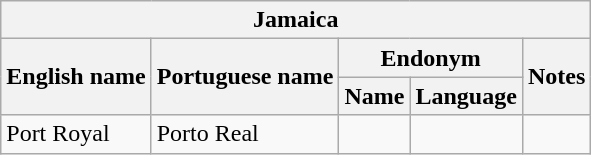<table class="wikitable sortable">
<tr>
<th colspan="5"> Jamaica</th>
</tr>
<tr>
<th rowspan="2">English name</th>
<th rowspan="2">Portuguese name</th>
<th colspan="2">Endonym</th>
<th rowspan="2">Notes</th>
</tr>
<tr>
<th>Name</th>
<th>Language</th>
</tr>
<tr>
<td>Port Royal</td>
<td>Porto Real</td>
<td></td>
<td></td>
<td></td>
</tr>
</table>
